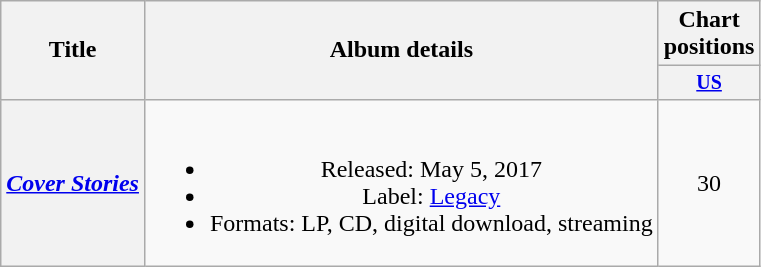<table class="wikitable plainrowheaders" style="text-align:center;">
<tr>
<th scope="col" rowspan="2">Title</th>
<th scope="col" rowspan="2">Album details</th>
<th colspan="1">Chart positions</th>
</tr>
<tr style="font-size:smaller;">
<th style="width:35px;"><a href='#'>US</a><br></th>
</tr>
<tr>
<th scope="row"><em><a href='#'>Cover Stories</a></em></th>
<td><br><ul><li>Released: May 5, 2017</li><li>Label: <a href='#'>Legacy</a></li><li>Formats: LP, CD, digital download, streaming</li></ul></td>
<td>30</td>
</tr>
</table>
